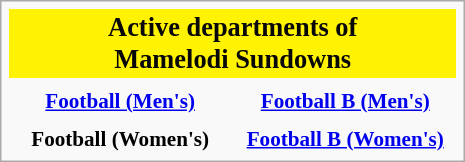<table class="infobox" style="font-size: 88%; width: 22em; text-align: center">
<tr>
<th colspan=3 style="font-size: 125%; background-color: #fff203; color: #080808; border:1px solid #fff203; text-align:center;">Active departments of<br>Mamelodi Sundowns</th>
</tr>
<tr>
<th width="33%" style="text-align:center;"></th>
<th width="33%" style="text-align:center;"></th>
</tr>
<tr>
<th style="text-align:center;"><a href='#'>Football (Men's)</a></th>
<th style="text-align:center;"><a href='#'>Football B (Men's)</a></th>
</tr>
<tr>
<th width="33%" style="text-align:center;"></th>
<th width="33%" style="text-align:centre;"></th>
</tr>
<tr>
<th style="text-align:center;">Football (Women's)</th>
<th style="text-align:center;"><a href='#'>Football B (Women's)</a></th>
</tr>
</table>
